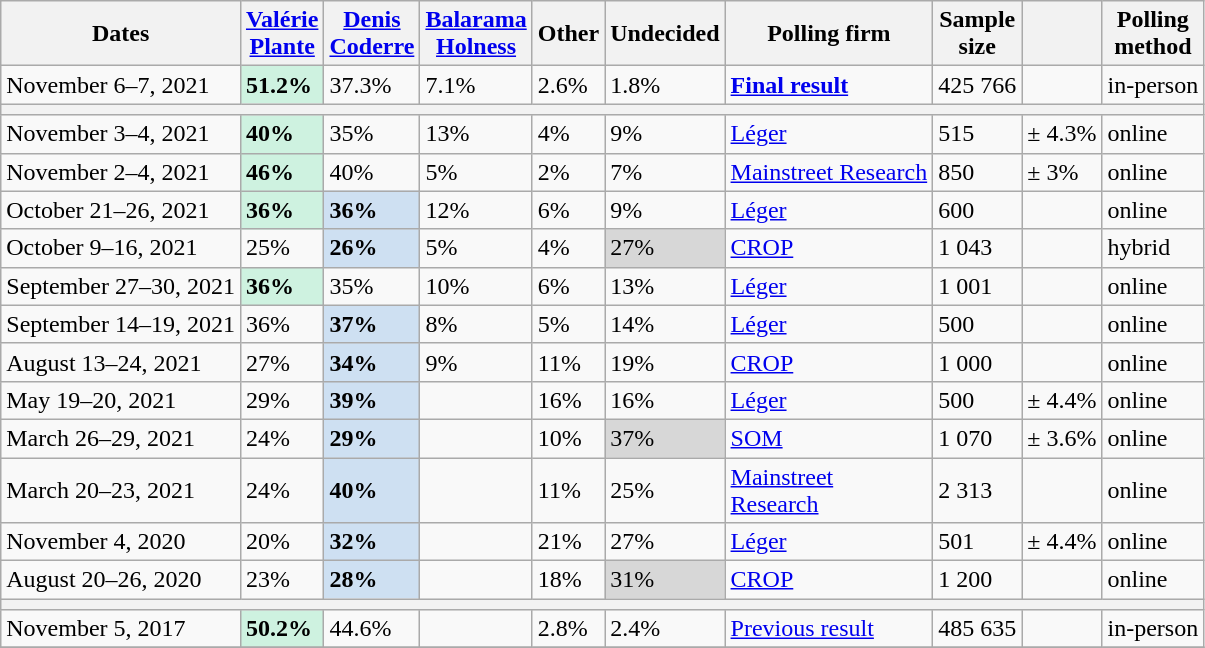<table class="wikitable sortable">
<tr>
<th>Dates</th>
<th><a href='#'>Valérie<br>Plante</a></th>
<th><a href='#'>Denis<br>Coderre</a></th>
<th><a href='#'>Balarama<br>Holness</a></th>
<th>Other</th>
<th>Undecided</th>
<th>Polling firm</th>
<th>Sample<br>size</th>
<th></th>
<th>Polling<br>method</th>
</tr>
<tr>
<td>November 6–7, 2021</td>
<td style="background:#CEF2E0;"><strong>51.2%</strong></td>
<td>37.3%</td>
<td>7.1%</td>
<td>2.6%</td>
<td>1.8%</td>
<td><strong><a href='#'>Final result</a></strong></td>
<td>425 766</td>
<td></td>
<td>in-person</td>
</tr>
<tr>
<th colspan="10"></th>
</tr>
<tr>
<td>November 3–4, 2021</td>
<td style="background:#CEF2E0;"><strong>40%</strong></td>
<td>35%</td>
<td>13%</td>
<td>4%</td>
<td>9%</td>
<td><a href='#'>Léger</a></td>
<td>515</td>
<td>± 4.3%</td>
<td>online</td>
</tr>
<tr>
<td>November 2–4, 2021</td>
<td style="background:#CEF2E0;"><strong>46%</strong></td>
<td>40%</td>
<td>5%</td>
<td>2%</td>
<td>7%</td>
<td><a href='#'>Mainstreet Research</a></td>
<td>850</td>
<td>± 3%</td>
<td>online</td>
</tr>
<tr>
<td>October 21–26, 2021</td>
<td style="background:#CEF2E0;"><strong>36%</strong></td>
<td style="background:#CEE0F2;"><strong>36%</strong></td>
<td>12%</td>
<td>6%</td>
<td>9%</td>
<td><a href='#'>Léger</a></td>
<td>600</td>
<td></td>
<td>online</td>
</tr>
<tr>
<td>October 9–16, 2021</td>
<td>25%</td>
<td style="background:#CEE0F2;"><strong>26%</strong></td>
<td>5%</td>
<td>4%</td>
<td style="background:#D7D7D7;">27%</td>
<td><a href='#'>CROP</a></td>
<td>1 043</td>
<td></td>
<td>hybrid</td>
</tr>
<tr>
<td>September 27–30, 2021</td>
<td style="background:#CEF2E0;"><strong>36%</strong></td>
<td>35%</td>
<td>10%</td>
<td>6%</td>
<td>13%</td>
<td><a href='#'>Léger</a></td>
<td>1 001</td>
<td></td>
<td>online</td>
</tr>
<tr>
<td>September 14–19, 2021</td>
<td>36%</td>
<td style="background:#CEE0F2;"><strong>37%</strong></td>
<td>8%</td>
<td>5%</td>
<td>14%</td>
<td><a href='#'>Léger</a></td>
<td>500</td>
<td></td>
<td>online</td>
</tr>
<tr>
<td>August 13–24, 2021</td>
<td>27%</td>
<td style="background:#CEE0F2;"><strong>34%</strong></td>
<td>9%</td>
<td>11%</td>
<td>19%</td>
<td><a href='#'>CROP</a></td>
<td>1 000</td>
<td></td>
<td>online</td>
</tr>
<tr>
<td>May 19–20, 2021</td>
<td>29%</td>
<td style="background:#CEE0F2;"><strong>39%</strong></td>
<td></td>
<td>16%</td>
<td>16%</td>
<td><a href='#'>Léger</a></td>
<td>500</td>
<td>± 4.4%</td>
<td>online</td>
</tr>
<tr>
<td>March 26–29, 2021</td>
<td>24%</td>
<td style="background:#CEE0F2;"><strong>29%</strong></td>
<td></td>
<td>10%</td>
<td style="background:#D7D7D7;">37%</td>
<td><a href='#'>SOM</a></td>
<td>1 070</td>
<td>± 3.6%</td>
<td>online</td>
</tr>
<tr>
<td>March 20–23, 2021</td>
<td>24%</td>
<td style="background:#CEE0F2;"><strong>40%</strong></td>
<td></td>
<td>11%</td>
<td>25%</td>
<td><a href='#'>Mainstreet<br>Research</a></td>
<td>2 313</td>
<td></td>
<td>online</td>
</tr>
<tr>
<td>November 4, 2020</td>
<td>20%</td>
<td style="background:#CEE0F2;"><strong>32%</strong></td>
<td></td>
<td>21%</td>
<td>27%</td>
<td><a href='#'>Léger</a></td>
<td>501</td>
<td>± 4.4%</td>
<td>online</td>
</tr>
<tr>
<td>August 20–26, 2020</td>
<td>23%</td>
<td style="background:#CEE0F2;"><strong>28%</strong></td>
<td></td>
<td>18%</td>
<td style="background:#D7D7D7;">31%</td>
<td><a href='#'>CROP</a></td>
<td>1 200</td>
<td></td>
<td>online</td>
</tr>
<tr>
<th colspan="10"></th>
</tr>
<tr>
<td>November 5, 2017</td>
<td style="background:#CEF2E0;"><strong>50.2%</strong></td>
<td>44.6%</td>
<td></td>
<td>2.8%</td>
<td>2.4%</td>
<td><a href='#'>Previous result</a></td>
<td>485 635</td>
<td></td>
<td>in-person</td>
</tr>
<tr>
</tr>
</table>
